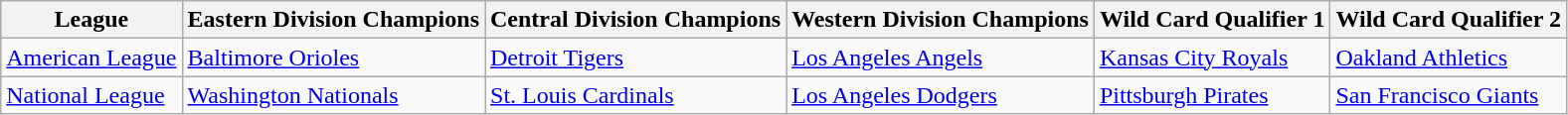<table class="wikitable">
<tr>
<th>League</th>
<th>Eastern Division Champions</th>
<th>Central Division Champions</th>
<th>Western Division Champions</th>
<th>Wild Card Qualifier 1</th>
<th>Wild Card Qualifier 2</th>
</tr>
<tr>
<td><a href='#'>American League</a></td>
<td><a href='#'>Baltimore Orioles</a></td>
<td><a href='#'>Detroit Tigers</a></td>
<td><a href='#'>Los Angeles Angels</a></td>
<td><a href='#'>Kansas City Royals</a></td>
<td><a href='#'>Oakland Athletics</a></td>
</tr>
<tr>
<td><a href='#'>National League</a></td>
<td><a href='#'>Washington Nationals</a></td>
<td><a href='#'>St. Louis Cardinals</a></td>
<td><a href='#'>Los Angeles Dodgers</a></td>
<td><a href='#'>Pittsburgh Pirates</a></td>
<td><a href='#'>San Francisco Giants</a></td>
</tr>
</table>
